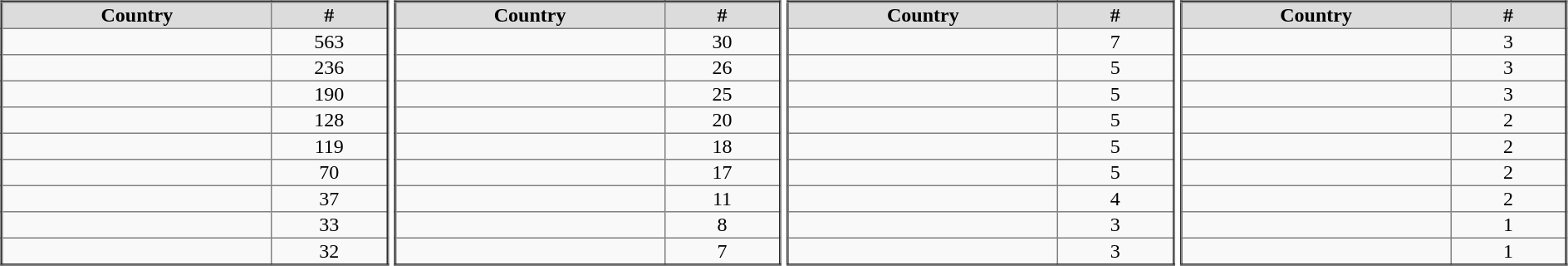<table width="100%">
<tr>
<td valign="top" width="25%"><br><table style="background:#f9f9f9; border-collapse: collapse;" width="100%" border="2">
<tr>
<td bgcolor="#DCDCDC" align="center" width="70%"><strong>Country</strong></td>
<td bgcolor="#DCDCDC" align="center" width="30%"><strong>#</strong></td>
</tr>
<tr>
<td></td>
<td align="center">563</td>
</tr>
<tr>
<td></td>
<td align="center">236</td>
</tr>
<tr>
<td></td>
<td align="center">190</td>
</tr>
<tr>
<td></td>
<td align="center">128</td>
</tr>
<tr>
<td></td>
<td align="center">119</td>
</tr>
<tr>
<td></td>
<td align="center">70</td>
</tr>
<tr>
<td></td>
<td align="center">37</td>
</tr>
<tr>
<td></td>
<td align="center">33</td>
</tr>
<tr>
<td></td>
<td align="center">32</td>
</tr>
</table>
</td>
<td valign="top" width="25%"><br><table style="background:#f9f9f9; border-collapse: collapse;" width="100%" border="2">
<tr>
<td bgcolor="#DCDCDC" align="center" width="70%"><strong>Country</strong></td>
<td bgcolor="#DCDCDC" align="center" width="30%"><strong>#</strong></td>
</tr>
<tr>
<td></td>
<td align="center">30</td>
</tr>
<tr>
<td></td>
<td align="center">26</td>
</tr>
<tr>
<td></td>
<td align="center">25</td>
</tr>
<tr>
<td></td>
<td align="center">20</td>
</tr>
<tr>
<td></td>
<td align="center">18</td>
</tr>
<tr>
<td></td>
<td align="center">17</td>
</tr>
<tr>
<td></td>
<td align="center">11</td>
</tr>
<tr>
<td></td>
<td align="center">8</td>
</tr>
<tr>
<td></td>
<td align="center">7</td>
</tr>
</table>
</td>
<td valign="top" width="25%"><br><table style="background:#f9f9f9; border-collapse: collapse;" width="100%" border="2">
<tr>
<td bgcolor="#DCDCDC" align="center" width="70%"><strong>Country</strong></td>
<td bgcolor="#DCDCDC" align="center" width="30%"><strong>#</strong></td>
</tr>
<tr>
<td></td>
<td align="center">7</td>
</tr>
<tr>
<td></td>
<td align="center">5</td>
</tr>
<tr>
<td></td>
<td align="center">5</td>
</tr>
<tr>
<td></td>
<td align="center">5</td>
</tr>
<tr>
<td></td>
<td align="center">5</td>
</tr>
<tr>
<td></td>
<td align="center">5</td>
</tr>
<tr>
<td></td>
<td align="center">4</td>
</tr>
<tr>
<td></td>
<td align="center">3</td>
</tr>
<tr>
<td></td>
<td align="center">3</td>
</tr>
</table>
</td>
<td valign="top" width="25%"><br><table style="background:#f9f9f9; border-collapse: collapse;" width="100%" border="2">
<tr>
<td bgcolor="#DCDCDC" align="center" width="70%"><strong>Country</strong></td>
<td bgcolor="#DCDCDC" align="center" width="30%"><strong>#</strong></td>
</tr>
<tr>
<td></td>
<td align="center">3</td>
</tr>
<tr>
<td></td>
<td align="center">3</td>
</tr>
<tr>
<td></td>
<td align="center">3</td>
</tr>
<tr>
<td></td>
<td align="center">2</td>
</tr>
<tr>
<td></td>
<td align="center">2</td>
</tr>
<tr>
<td></td>
<td align="center">2</td>
</tr>
<tr>
<td></td>
<td align="center">2</td>
</tr>
<tr>
<td></td>
<td align="center">1</td>
</tr>
<tr>
<td></td>
<td align="center">1</td>
</tr>
</table>
</td>
</tr>
</table>
